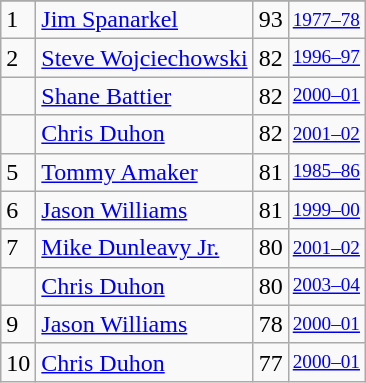<table class="wikitable">
<tr>
</tr>
<tr>
<td>1</td>
<td><a href='#'>Jim Spanarkel</a></td>
<td>93</td>
<td style="font-size:80%;"><a href='#'>1977–78</a></td>
</tr>
<tr>
<td>2</td>
<td><a href='#'>Steve Wojciechowski</a></td>
<td>82</td>
<td style="font-size:80%;"><a href='#'>1996–97</a></td>
</tr>
<tr>
<td></td>
<td><a href='#'>Shane Battier</a></td>
<td>82</td>
<td style="font-size:80%;"><a href='#'>2000–01</a></td>
</tr>
<tr>
<td></td>
<td><a href='#'>Chris Duhon</a></td>
<td>82</td>
<td style="font-size:80%;"><a href='#'>2001–02</a></td>
</tr>
<tr>
<td>5</td>
<td><a href='#'>Tommy Amaker</a></td>
<td>81</td>
<td style="font-size:80%;"><a href='#'>1985–86</a></td>
</tr>
<tr>
<td>6</td>
<td><a href='#'>Jason Williams</a></td>
<td>81</td>
<td style="font-size:80%;"><a href='#'>1999–00</a></td>
</tr>
<tr>
<td>7</td>
<td><a href='#'>Mike Dunleavy Jr.</a></td>
<td>80</td>
<td style="font-size:80%;"><a href='#'>2001–02</a></td>
</tr>
<tr>
<td></td>
<td><a href='#'>Chris Duhon</a></td>
<td>80</td>
<td style="font-size:80%;"><a href='#'>2003–04</a></td>
</tr>
<tr>
<td>9</td>
<td><a href='#'>Jason Williams</a></td>
<td>78</td>
<td style="font-size:80%;"><a href='#'>2000–01</a></td>
</tr>
<tr>
<td>10</td>
<td><a href='#'>Chris Duhon</a></td>
<td>77</td>
<td style="font-size:80%;"><a href='#'>2000–01</a></td>
</tr>
</table>
